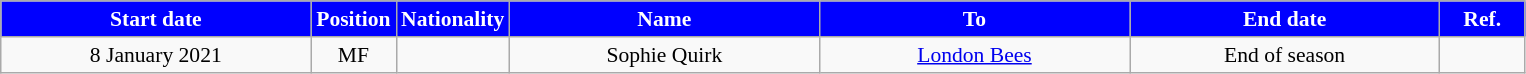<table class="wikitable" style="text-align:center; font-size:90%; ">
<tr>
<th style="background:#00f; color:white; width:200px;">Start date</th>
<th style="background:#00f; color:white; width:50px;">Position</th>
<th style="background:#00f; color:white; width:50px;">Nationality</th>
<th style="background:#00f; color:white; width:200px;">Name</th>
<th style="background:#00f; color:white; width:200px;">To</th>
<th style="background:#00f; color:white; width:200px;">End date</th>
<th style="background:#00f; color:white; width:50px;">Ref.</th>
</tr>
<tr>
<td>8 January 2021</td>
<td>MF</td>
<td></td>
<td>Sophie Quirk</td>
<td><a href='#'>London Bees</a></td>
<td>End of season</td>
<td></td>
</tr>
</table>
